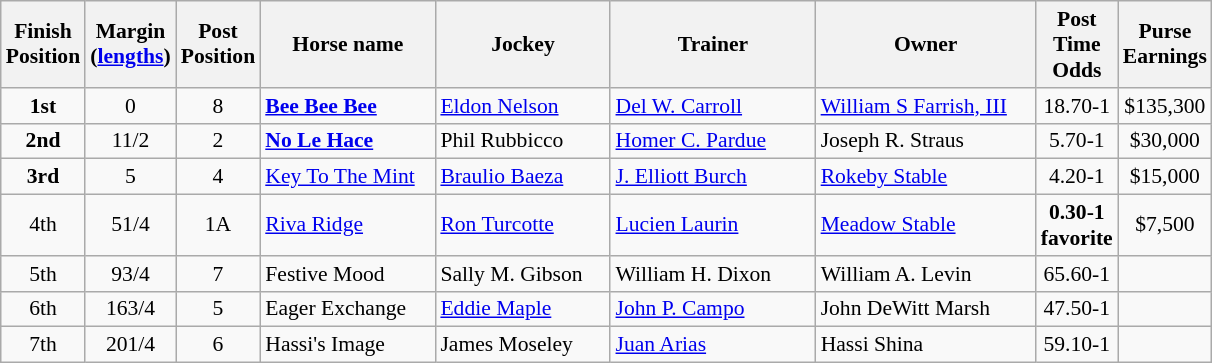<table class="wikitable sortable" | border="2" cellpadding="1" style="border-collapse: collapse; font-size:90%">
<tr>
<th width="30px">Finish <br><span>Position</span></th>
<th width="30px">Margin<br> <span>(<a href='#'>lengths</a>)</span></th>
<th width="30px">Post<br><span>Position</span></th>
<th width="110px">Horse name</th>
<th width="110px">Jockey</th>
<th width="130px">Trainer</th>
<th width="140px">Owner</th>
<th width="40px">Post<br><span>Time Odds</span></th>
<th width="40px">Purse<br><span>Earnings</span></th>
</tr>
<tr>
<td align=center><strong>1<span>st</span></strong></td>
<td align=center>0</td>
<td align=center>8</td>
<td><strong><a href='#'>Bee Bee Bee</a></strong></td>
<td><a href='#'>Eldon Nelson</a></td>
<td><a href='#'>Del W. Carroll</a></td>
<td><a href='#'>William S Farrish, III</a></td>
<td align=center>18.70-1</td>
<td align=center>$135,300</td>
</tr>
<tr>
<td align=center><strong>2<span>nd</span></strong></td>
<td align=center>1<span>1/2</span></td>
<td align=center>2</td>
<td><strong><a href='#'>No Le Hace</a></strong></td>
<td>Phil Rubbicco</td>
<td><a href='#'>Homer C. Pardue</a></td>
<td>Joseph R. Straus</td>
<td align=center>5.70-1</td>
<td align=center>$30,000</td>
</tr>
<tr>
<td align=center><strong>3<span>rd</span></strong></td>
<td align=center>5</td>
<td align=center>4</td>
<td><a href='#'>Key To The Mint</a></td>
<td><a href='#'>Braulio Baeza</a></td>
<td><a href='#'>J. Elliott Burch</a></td>
<td><a href='#'>Rokeby Stable</a></td>
<td align=center>4.20-1</td>
<td align=center>$15,000</td>
</tr>
<tr>
<td align=center>4<span>th</span></td>
<td align=center>5<span>1/4</span></td>
<td align=center>1A</td>
<td><a href='#'>Riva Ridge</a></td>
<td><a href='#'>Ron Turcotte</a></td>
<td><a href='#'>Lucien Laurin</a></td>
<td><a href='#'>Meadow Stable</a></td>
<td align=center><strong>0.30-1</strong> <br><strong><span>favorite</span></strong></td>
<td align=center>$7,500</td>
</tr>
<tr>
<td align=center>5<span>th</span></td>
<td align=center>9<span>3/4</span></td>
<td align=center>7</td>
<td>Festive Mood</td>
<td>Sally M. Gibson</td>
<td>William H. Dixon</td>
<td>William A. Levin</td>
<td align=center>65.60-1</td>
<td align=center></td>
</tr>
<tr>
<td align=center>6<span>th</span></td>
<td align=center>16<span>3/4</span></td>
<td align=center>5</td>
<td>Eager Exchange</td>
<td><a href='#'>Eddie Maple</a></td>
<td><a href='#'>John P. Campo</a></td>
<td>John DeWitt Marsh</td>
<td align=center>47.50-1</td>
<td></td>
</tr>
<tr>
<td align=center>7<span>th</span></td>
<td align=center>20<span>1/4</span></td>
<td align=center>6</td>
<td>Hassi's Image</td>
<td>James Moseley</td>
<td><a href='#'>Juan Arias</a></td>
<td>Hassi Shina</td>
<td align=center>59.10-1</td>
<td></td>
</tr>
</table>
